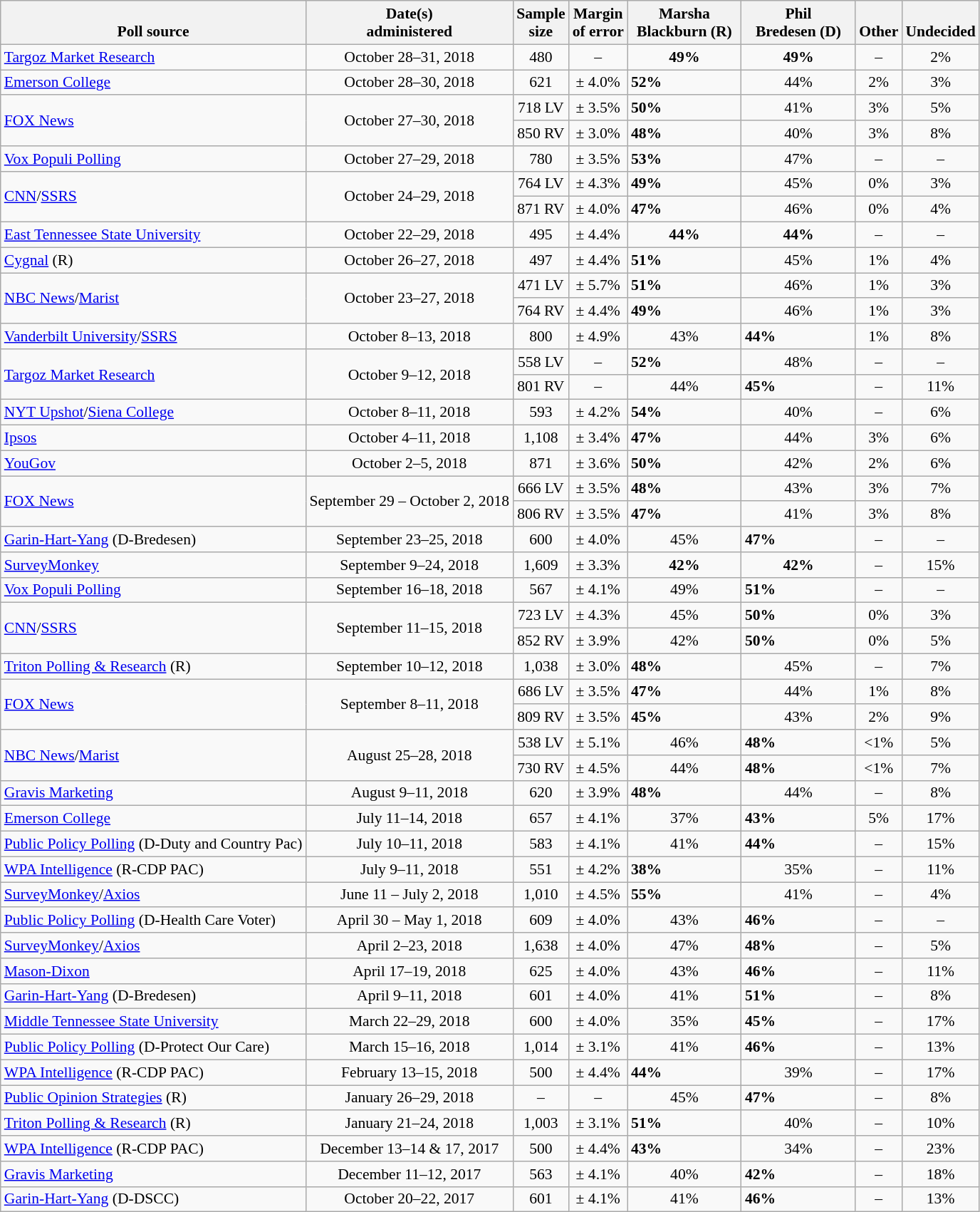<table class="wikitable" style="font-size:90%;">
<tr valign=bottom>
<th>Poll source</th>
<th>Date(s)<br>administered</th>
<th>Sample<br>size</th>
<th>Margin<br>of error</th>
<th style="width:100px;">Marsha<br>Blackburn (R)</th>
<th style="width:100px;">Phil<br>Bredesen (D)</th>
<th>Other</th>
<th>Undecided</th>
</tr>
<tr>
<td><a href='#'>Targoz Market Research</a></td>
<td align=center>October 28–31, 2018</td>
<td align=center>480</td>
<td align=center>–</td>
<td align=center><strong>49%</strong></td>
<td align=center><strong>49%</strong></td>
<td align=center>–</td>
<td align=center>2%</td>
</tr>
<tr>
<td><a href='#'>Emerson College</a></td>
<td align=center>October 28–30, 2018</td>
<td align=center>621</td>
<td align=center>± 4.0%</td>
<td><strong>52%</strong></td>
<td align=center>44%</td>
<td align=center>2%</td>
<td align=center>3%</td>
</tr>
<tr>
<td rowspan=2><a href='#'>FOX News</a></td>
<td rowspan=2 align=center>October 27–30, 2018</td>
<td align=center>718 LV</td>
<td align=center>± 3.5%</td>
<td><strong>50%</strong></td>
<td align=center>41%</td>
<td align=center>3%</td>
<td align=center>5%</td>
</tr>
<tr>
<td align=center>850 RV</td>
<td align=center>± 3.0%</td>
<td><strong>48%</strong></td>
<td align=center>40%</td>
<td align=center>3%</td>
<td align=center>8%</td>
</tr>
<tr>
<td><a href='#'>Vox Populi Polling</a></td>
<td align=center>October 27–29, 2018</td>
<td align=center>780</td>
<td align=center>± 3.5%</td>
<td><strong>53%</strong></td>
<td align=center>47%</td>
<td align=center>–</td>
<td align=center>–</td>
</tr>
<tr>
<td rowspan=2><a href='#'>CNN</a>/<a href='#'>SSRS</a></td>
<td rowspan=2 align=center>October 24–29, 2018</td>
<td align=center>764 LV</td>
<td align=center>± 4.3%</td>
<td><strong>49%</strong></td>
<td align=center>45%</td>
<td align=center>0%</td>
<td align=center>3%</td>
</tr>
<tr>
<td align=center>871 RV</td>
<td align=center>± 4.0%</td>
<td><strong>47%</strong></td>
<td align=center>46%</td>
<td align=center>0%</td>
<td align=center>4%</td>
</tr>
<tr>
<td><a href='#'>East Tennessee State University</a></td>
<td align=center>October 22–29, 2018</td>
<td align=center>495</td>
<td align=center>± 4.4%</td>
<td align=center><strong>44%</strong></td>
<td align=center><strong>44%</strong></td>
<td align=center>–</td>
<td align=center>–</td>
</tr>
<tr>
<td><a href='#'>Cygnal</a> (R)</td>
<td align=center>October 26–27, 2018</td>
<td align=center>497</td>
<td align=center>± 4.4%</td>
<td><strong>51%</strong></td>
<td align=center>45%</td>
<td align=center>1%</td>
<td align=center>4%</td>
</tr>
<tr>
<td rowspan=2><a href='#'>NBC News</a>/<a href='#'>Marist</a></td>
<td rowspan=2 align=center>October 23–27, 2018</td>
<td align=center>471 LV</td>
<td align=center>± 5.7%</td>
<td><strong>51%</strong></td>
<td align=center>46%</td>
<td align=center>1%</td>
<td align=center>3%</td>
</tr>
<tr>
<td align=center>764 RV</td>
<td align=center>± 4.4%</td>
<td><strong>49%</strong></td>
<td align=center>46%</td>
<td align=center>1%</td>
<td align=center>3%</td>
</tr>
<tr>
<td><a href='#'>Vanderbilt University</a>/<a href='#'>SSRS</a></td>
<td align=center>October 8–13, 2018</td>
<td align=center>800</td>
<td align=center>± 4.9%</td>
<td align=center>43%</td>
<td><strong>44%</strong></td>
<td align=center>1%</td>
<td align=center>8%</td>
</tr>
<tr>
<td rowspan=2><a href='#'>Targoz Market Research</a></td>
<td rowspan=2 align=center>October 9–12, 2018</td>
<td align=center>558 LV</td>
<td align=center>–</td>
<td><strong>52%</strong></td>
<td align=center>48%</td>
<td align=center>–</td>
<td align=center>–</td>
</tr>
<tr>
<td align=center>801 RV</td>
<td align=center>–</td>
<td align=center>44%</td>
<td><strong>45%</strong></td>
<td align=center>–</td>
<td align=center>11%</td>
</tr>
<tr>
<td><a href='#'>NYT Upshot</a>/<a href='#'>Siena College</a></td>
<td align=center>October 8–11, 2018</td>
<td align=center>593</td>
<td align=center>± 4.2%</td>
<td><strong>54%</strong></td>
<td align=center>40%</td>
<td align=center>–</td>
<td align=center>6%</td>
</tr>
<tr>
<td><a href='#'>Ipsos</a></td>
<td align=center>October 4–11, 2018</td>
<td align=center>1,108</td>
<td align=center>± 3.4%</td>
<td><strong>47%</strong></td>
<td align=center>44%</td>
<td align=center>3%</td>
<td align=center>6%</td>
</tr>
<tr>
<td><a href='#'>YouGov</a></td>
<td align=center>October 2–5, 2018</td>
<td align=center>871</td>
<td align=center>± 3.6%</td>
<td><strong>50%</strong></td>
<td align=center>42%</td>
<td align=center>2%</td>
<td align=center>6%</td>
</tr>
<tr>
<td rowspan=2><a href='#'>FOX News</a></td>
<td rowspan=2 align=center>September 29 – October 2, 2018</td>
<td align=center>666 LV</td>
<td align=center>± 3.5%</td>
<td><strong>48%</strong></td>
<td align=center>43%</td>
<td align=center>3%</td>
<td align=center>7%</td>
</tr>
<tr>
<td align=center>806 RV</td>
<td align=center>± 3.5%</td>
<td><strong>47%</strong></td>
<td align=center>41%</td>
<td align=center>3%</td>
<td align=center>8%</td>
</tr>
<tr>
<td><a href='#'>Garin-Hart-Yang</a> (D-Bredesen)</td>
<td align=center>September 23–25, 2018</td>
<td align=center>600</td>
<td align=center>± 4.0%</td>
<td align=center>45%</td>
<td><strong>47%</strong></td>
<td align=center>–</td>
<td align=center>–</td>
</tr>
<tr>
<td><a href='#'>SurveyMonkey</a></td>
<td align=center>September 9–24, 2018</td>
<td align=center>1,609</td>
<td align=center>± 3.3%</td>
<td align=center><strong>42%</strong></td>
<td align=center><strong>42%</strong></td>
<td align=center>–</td>
<td align=center>15%</td>
</tr>
<tr>
<td><a href='#'>Vox Populi Polling</a></td>
<td align=center>September 16–18, 2018</td>
<td align=center>567</td>
<td align=center>± 4.1%</td>
<td align=center>49%</td>
<td><strong>51%</strong></td>
<td align=center>–</td>
<td align=center>–</td>
</tr>
<tr>
<td rowspan=2><a href='#'>CNN</a>/<a href='#'>SSRS</a></td>
<td rowspan=2 align=center>September 11–15, 2018</td>
<td align=center>723 LV</td>
<td align=center>± 4.3%</td>
<td align=center>45%</td>
<td><strong>50%</strong></td>
<td align=center>0%</td>
<td align=center>3%</td>
</tr>
<tr>
<td align=center>852 RV</td>
<td align=center>± 3.9%</td>
<td align=center>42%</td>
<td><strong>50%</strong></td>
<td align=center>0%</td>
<td align=center>5%</td>
</tr>
<tr>
<td><a href='#'>Triton Polling & Research</a> (R)</td>
<td align=center>September 10–12, 2018</td>
<td align=center>1,038</td>
<td align=center>± 3.0%</td>
<td><strong>48%</strong></td>
<td align=center>45%</td>
<td align=center>–</td>
<td align=center>7%</td>
</tr>
<tr>
<td rowspan=2><a href='#'>FOX News</a></td>
<td rowspan=2 align=center>September 8–11, 2018</td>
<td align=center>686 LV</td>
<td align=center>± 3.5%</td>
<td><strong>47%</strong></td>
<td align=center>44%</td>
<td align=center>1%</td>
<td align=center>8%</td>
</tr>
<tr>
<td align=center>809 RV</td>
<td align=center>± 3.5%</td>
<td><strong>45%</strong></td>
<td align=center>43%</td>
<td align=center>2%</td>
<td align=center>9%</td>
</tr>
<tr>
<td rowspan=2><a href='#'>NBC News</a>/<a href='#'>Marist</a></td>
<td rowspan=2 align=center>August 25–28, 2018</td>
<td align=center>538 LV</td>
<td align=center>± 5.1%</td>
<td align=center>46%</td>
<td><strong>48%</strong></td>
<td align=center><1%</td>
<td align=center>5%</td>
</tr>
<tr>
<td align=center>730 RV</td>
<td align=center>± 4.5%</td>
<td align=center>44%</td>
<td><strong>48%</strong></td>
<td align=center><1%</td>
<td align=center>7%</td>
</tr>
<tr>
<td><a href='#'>Gravis Marketing</a></td>
<td align=center>August 9–11, 2018</td>
<td align=center>620</td>
<td align=center>± 3.9%</td>
<td><strong>48%</strong></td>
<td align=center>44%</td>
<td align=center>–</td>
<td align=center>8%</td>
</tr>
<tr>
<td><a href='#'>Emerson College</a></td>
<td align=center>July 11–14, 2018</td>
<td align=center>657</td>
<td align=center>± 4.1%</td>
<td align=center>37%</td>
<td><strong>43%</strong></td>
<td align=center>5%</td>
<td align=center>17%</td>
</tr>
<tr>
<td><a href='#'>Public Policy Polling</a> (D-Duty and Country Pac)</td>
<td align=center>July 10–11, 2018</td>
<td align=center>583</td>
<td align=center>± 4.1%</td>
<td align=center>41%</td>
<td><strong>44%</strong></td>
<td align=center>–</td>
<td align=center>15%</td>
</tr>
<tr>
<td><a href='#'>WPA Intelligence</a> (R-CDP PAC)</td>
<td align=center>July 9–11, 2018</td>
<td align=center>551</td>
<td align=center>± 4.2%</td>
<td><strong>38%</strong></td>
<td align=center>35%</td>
<td align=center>–</td>
<td align=center>11%</td>
</tr>
<tr>
<td><a href='#'>SurveyMonkey</a>/<a href='#'>Axios</a></td>
<td align=center>June 11 – July 2, 2018</td>
<td align=center>1,010</td>
<td align=center>± 4.5%</td>
<td><strong>55%</strong></td>
<td align=center>41%</td>
<td align=center>–</td>
<td align=center>4%</td>
</tr>
<tr>
<td><a href='#'>Public Policy Polling</a> (D-Health Care Voter)</td>
<td align=center>April 30 – May 1, 2018</td>
<td align=center>609</td>
<td align=center>± 4.0%</td>
<td align=center>43%</td>
<td><strong>46%</strong></td>
<td align=center>–</td>
<td align=center>–</td>
</tr>
<tr>
<td><a href='#'>SurveyMonkey</a>/<a href='#'>Axios</a></td>
<td align=center>April 2–23, 2018</td>
<td align=center>1,638</td>
<td align=center>± 4.0%</td>
<td align=center>47%</td>
<td><strong>48%</strong></td>
<td align=center>–</td>
<td align=center>5%</td>
</tr>
<tr>
<td><a href='#'>Mason-Dixon</a></td>
<td align=center>April 17–19, 2018</td>
<td align=center>625</td>
<td align=center>± 4.0%</td>
<td align=center>43%</td>
<td><strong>46%</strong></td>
<td align=center>–</td>
<td align=center>11%</td>
</tr>
<tr>
<td><a href='#'>Garin-Hart-Yang</a> (D-Bredesen)</td>
<td align=center>April 9–11, 2018</td>
<td align=center>601</td>
<td align=center>± 4.0%</td>
<td align=center>41%</td>
<td><strong>51%</strong></td>
<td align=center>–</td>
<td align=center>8%</td>
</tr>
<tr>
<td><a href='#'>Middle Tennessee State University</a></td>
<td align=center>March 22–29, 2018</td>
<td align=center>600</td>
<td align=center>± 4.0%</td>
<td align=center>35%</td>
<td><strong>45%</strong></td>
<td align=center>–</td>
<td align=center>17%</td>
</tr>
<tr>
<td><a href='#'>Public Policy Polling</a> (D-Protect Our Care)</td>
<td align=center>March 15–16, 2018</td>
<td align=center>1,014</td>
<td align=center>± 3.1%</td>
<td align=center>41%</td>
<td><strong>46%</strong></td>
<td align=center>–</td>
<td align=center>13%</td>
</tr>
<tr>
<td><a href='#'>WPA Intelligence</a> (R-CDP PAC)</td>
<td align=center>February 13–15, 2018</td>
<td align=center>500</td>
<td align=center>± 4.4%</td>
<td><strong>44%</strong></td>
<td align=center>39%</td>
<td align=center>–</td>
<td align=center>17%</td>
</tr>
<tr>
<td><a href='#'>Public Opinion Strategies</a> (R)</td>
<td align=center>January 26–29, 2018</td>
<td align=center>–</td>
<td align=center>–</td>
<td align=center>45%</td>
<td><strong>47%</strong></td>
<td align=center>–</td>
<td align=center>8%</td>
</tr>
<tr>
<td><a href='#'>Triton Polling & Research</a> (R)</td>
<td align=center>January 21–24, 2018</td>
<td align=center>1,003</td>
<td align=center>± 3.1%</td>
<td><strong>51%</strong></td>
<td align=center>40%</td>
<td align=center>–</td>
<td align=center>10%</td>
</tr>
<tr>
<td><a href='#'>WPA Intelligence</a> (R-CDP PAC)</td>
<td align=center>December 13–14 & 17, 2017</td>
<td align=center>500</td>
<td align=center>± 4.4%</td>
<td><strong>43%</strong></td>
<td align=center>34%</td>
<td align=center>–</td>
<td align=center>23%</td>
</tr>
<tr>
<td><a href='#'>Gravis Marketing</a></td>
<td align=center>December 11–12, 2017</td>
<td align=center>563</td>
<td align=center>± 4.1%</td>
<td align=center>40%</td>
<td><strong>42%</strong></td>
<td align=center>–</td>
<td align=center>18%</td>
</tr>
<tr>
<td><a href='#'>Garin-Hart-Yang</a> (D-DSCC)</td>
<td align=center>October 20–22, 2017</td>
<td align=center>601</td>
<td align=center>± 4.1%</td>
<td align=center>41%</td>
<td><strong>46%</strong></td>
<td align=center>–</td>
<td align=center>13%</td>
</tr>
</table>
